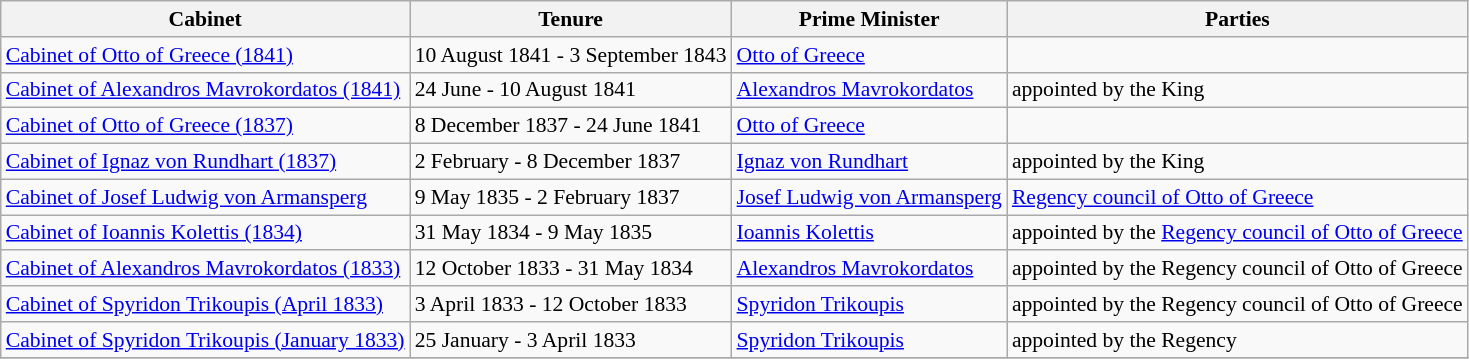<table class="wikitable" style="font-size: 90%;">
<tr>
<th>Cabinet</th>
<th>Tenure</th>
<th>Prime Minister</th>
<th>Parties</th>
</tr>
<tr>
<td><a href='#'>Cabinet of Otto of Greece (1841)</a></td>
<td>10 August 1841 - 3 September 1843</td>
<td><a href='#'>Otto of Greece</a></td>
<td></td>
</tr>
<tr>
<td><a href='#'>Cabinet of Alexandros Mavrokordatos (1841)</a></td>
<td>24 June - 10 August 1841</td>
<td><a href='#'>Alexandros Mavrokordatos</a></td>
<td>appointed by the King</td>
</tr>
<tr>
<td><a href='#'>Cabinet of Otto of Greece (1837)</a></td>
<td>8 December 1837 - 24 June 1841</td>
<td><a href='#'>Otto of Greece</a></td>
<td></td>
</tr>
<tr>
<td><a href='#'>Cabinet of Ignaz von Rundhart (1837)</a></td>
<td>2 February - 8 December 1837</td>
<td><a href='#'>Ignaz von Rundhart</a></td>
<td>appointed by the King</td>
</tr>
<tr>
<td><a href='#'>Cabinet of Josef Ludwig von Armansperg</a></td>
<td>9 May 1835 - 2 February 1837</td>
<td><a href='#'>Josef Ludwig von Armansperg</a></td>
<td><a href='#'>Regency council of Otto of Greece</a></td>
</tr>
<tr>
<td><a href='#'>Cabinet of Ioannis Kolettis (1834)</a></td>
<td>31 May 1834 - 9 May 1835</td>
<td><a href='#'>Ioannis Kolettis</a></td>
<td>appointed by the <a href='#'>Regency council of Otto of Greece</a></td>
</tr>
<tr>
<td><a href='#'>Cabinet of Alexandros Mavrokordatos (1833)</a></td>
<td>12 October 1833 - 31 May 1834</td>
<td><a href='#'>Alexandros Mavrokordatos</a></td>
<td>appointed by the Regency council of Otto of Greece</td>
</tr>
<tr>
<td><a href='#'>Cabinet of Spyridon Trikoupis (April 1833)</a></td>
<td>3 April 1833 - 12 October 1833</td>
<td><a href='#'>Spyridon Trikoupis</a></td>
<td>appointed by the Regency council of Otto of Greece</td>
</tr>
<tr>
<td><a href='#'>Cabinet of Spyridon Trikoupis (January 1833)</a></td>
<td>25 January  - 3 April 1833</td>
<td><a href='#'>Spyridon Trikoupis</a></td>
<td>appointed by the Regency</td>
</tr>
<tr>
</tr>
</table>
